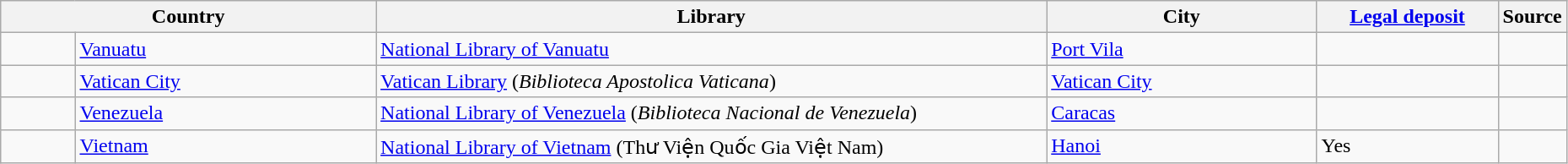<table class="wikitable" style="width:98%">
<tr>
<th colspan=2 style="width:25%">Country</th>
<th style="width:45%">Library</th>
<th style="width:18%">City</th>
<th style="width:12%"><a href='#'>Legal deposit</a></th>
<th style="width:12%">Source</th>
</tr>
<tr>
<td style="width:5%"></td>
<td><a href='#'>Vanuatu</a></td>
<td><a href='#'>National Library of Vanuatu</a></td>
<td><a href='#'>Port Vila</a></td>
<td></td>
<td align="right"></td>
</tr>
<tr>
<td></td>
<td><a href='#'>Vatican City</a></td>
<td><a href='#'>Vatican Library</a> (<em>Biblioteca Apostolica Vaticana</em>)</td>
<td><a href='#'>Vatican City</a></td>
<td></td>
<td align="right"></td>
</tr>
<tr>
<td></td>
<td><a href='#'>Venezuela</a></td>
<td><a href='#'>National Library of Venezuela</a> (<em>Biblioteca Nacional de Venezuela</em>)</td>
<td><a href='#'>Caracas</a></td>
<td></td>
<td align="right"></td>
</tr>
<tr>
<td></td>
<td><a href='#'>Vietnam</a></td>
<td><a href='#'>National Library of Vietnam</a> (Thư Viện Quốc Gia Việt Nam)</td>
<td><a href='#'>Hanoi</a></td>
<td>Yes</td>
<td align="right"></td>
</tr>
</table>
